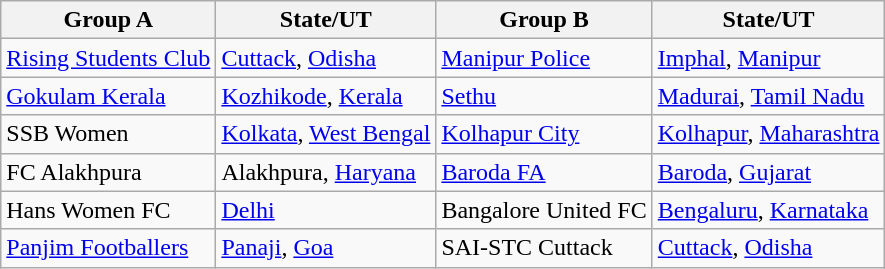<table class="wikitable">
<tr>
<th>Group A</th>
<th>State/UT</th>
<th>Group B</th>
<th>State/UT</th>
</tr>
<tr>
<td><a href='#'>Rising Students Club</a></td>
<td><a href='#'>Cuttack</a>, <a href='#'>Odisha</a></td>
<td><a href='#'>Manipur Police</a></td>
<td><a href='#'>Imphal</a>, <a href='#'>Manipur</a></td>
</tr>
<tr>
<td><a href='#'>Gokulam Kerala</a></td>
<td><a href='#'>Kozhikode</a>, <a href='#'>Kerala</a></td>
<td><a href='#'>Sethu</a></td>
<td><a href='#'>Madurai</a>, <a href='#'>Tamil Nadu</a></td>
</tr>
<tr>
<td>SSB Women</td>
<td><a href='#'>Kolkata</a>, <a href='#'>West Bengal</a></td>
<td><a href='#'>Kolhapur City</a></td>
<td><a href='#'>Kolhapur</a>, <a href='#'>Maharashtra</a></td>
</tr>
<tr>
<td>FC Alakhpura</td>
<td>Alakhpura, <a href='#'>Haryana</a></td>
<td><a href='#'>Baroda FA</a></td>
<td><a href='#'>Baroda</a>, <a href='#'>Gujarat</a></td>
</tr>
<tr>
<td>Hans Women FC</td>
<td><a href='#'>Delhi</a></td>
<td>Bangalore United FC</td>
<td><a href='#'>Bengaluru</a>, <a href='#'>Karnataka</a></td>
</tr>
<tr>
<td><a href='#'>Panjim Footballers</a></td>
<td><a href='#'>Panaji</a>, <a href='#'>Goa</a></td>
<td>SAI-STC Cuttack</td>
<td><a href='#'>Cuttack</a>, <a href='#'>Odisha</a></td>
</tr>
</table>
